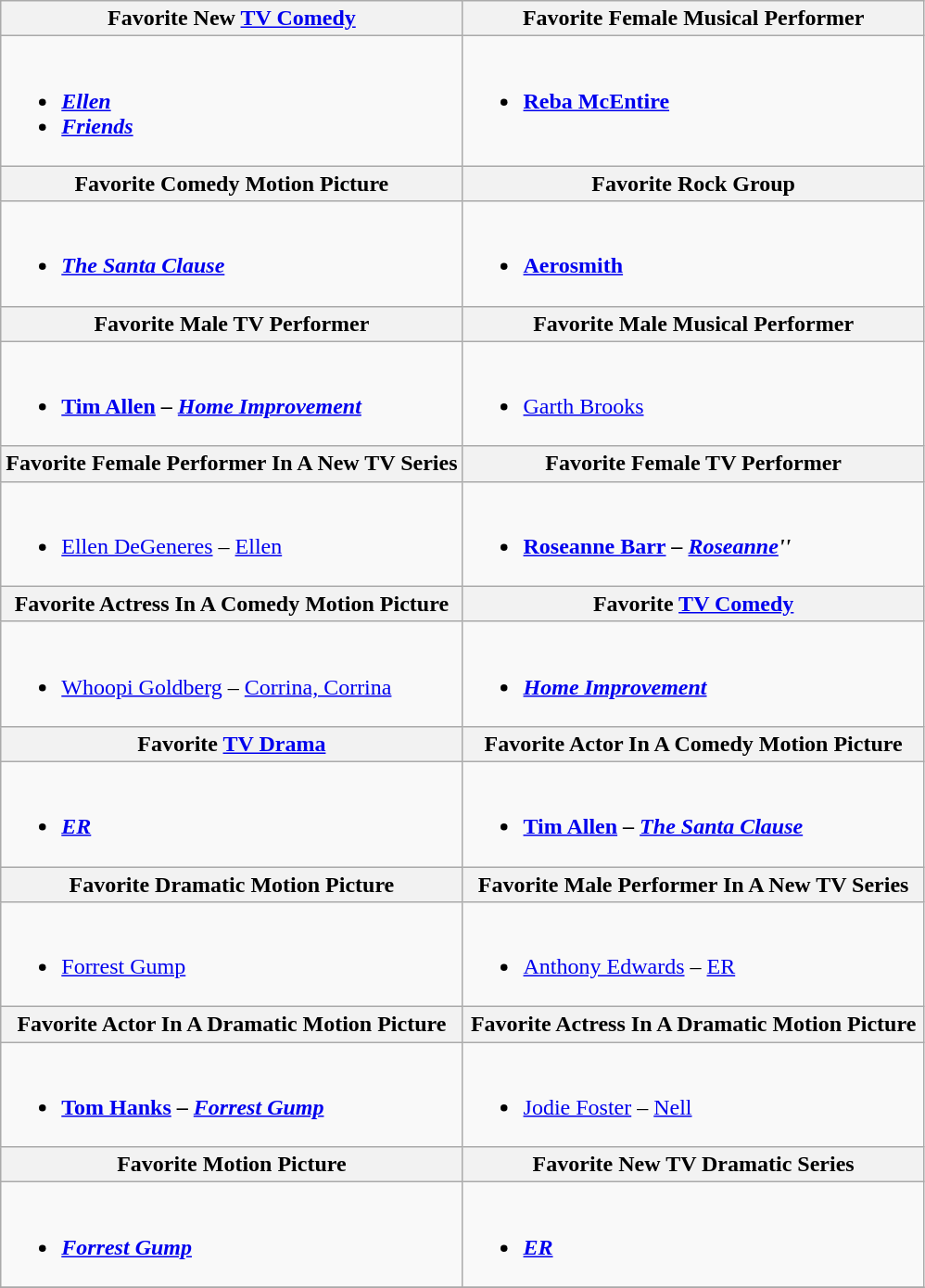<table class="wikitable">
<tr>
<th width="50%">Favorite New <a href='#'>TV Comedy</a></th>
<th width="50%">Favorite Female Musical Performer</th>
</tr>
<tr>
<td valign="top"><br><ul><li><strong><em><a href='#'>Ellen</a></em></strong></li><li><strong><em><a href='#'>Friends</a></em></strong></li></ul></td>
<td valign="top"><br><ul><li><strong><a href='#'>Reba McEntire</a></strong></li></ul></td>
</tr>
<tr>
<th>Favorite Comedy Motion Picture</th>
<th>Favorite Rock Group</th>
</tr>
<tr>
<td valign="top"><br><ul><li><strong><em><a href='#'>The Santa Clause</a></em></strong></li></ul></td>
<td valign="top"><br><ul><li><strong><a href='#'>Aerosmith</a></strong></li></ul></td>
</tr>
<tr>
<th>Favorite Male TV Performer</th>
<th>Favorite Male Musical Performer</th>
</tr>
<tr>
<td valign="top"><br><ul><li><strong><a href='#'>Tim Allen</a> – <em><a href='#'>Home Improvement</a><strong><em></li></ul></td>
<td valign="top"><br><ul><li></strong><a href='#'>Garth Brooks</a><strong></li></ul></td>
</tr>
<tr>
<th>Favorite Female Performer In A New TV Series</th>
<th>Favorite Female TV Performer</th>
</tr>
<tr>
<td valign="top"><br><ul><li></strong><a href='#'>Ellen DeGeneres</a> – </em><a href='#'>Ellen</a></em></strong></li></ul></td>
<td valign="top"><br><ul><li><strong><a href='#'>Roseanne Barr</a><em> – <a href='#'>Roseanne</a><strong><em>''</li></ul></td>
</tr>
<tr>
<th>Favorite Actress In A Comedy Motion Picture</th>
<th>Favorite <a href='#'>TV Comedy</a></th>
</tr>
<tr>
<td valign="top"><br><ul><li></strong><a href='#'>Whoopi Goldberg</a> – </em><a href='#'>Corrina, Corrina</a></em></strong></li></ul></td>
<td valign="top"><br><ul><li><strong><a href='#'><em>Home Improvement</em></a></strong></li></ul></td>
</tr>
<tr>
<th>Favorite <a href='#'>TV Drama</a></th>
<th>Favorite Actor In A Comedy Motion Picture</th>
</tr>
<tr>
<td valign="top"><br><ul><li><strong><em><a href='#'>ER</a></em></strong></li></ul></td>
<td valign="top"><br><ul><li><strong><a href='#'>Tim Allen</a> – <em><a href='#'>The Santa Clause</a><strong><em></li></ul></td>
</tr>
<tr>
<th>Favorite Dramatic Motion Picture</th>
<th>Favorite Male Performer In A New TV Series</th>
</tr>
<tr>
<td valign="top"><br><ul><li></em></strong><a href='#'>Forrest Gump</a><strong><em></li></ul></td>
<td valign="top"><br><ul><li></strong><a href='#'>Anthony Edwards</a> – </em><a href='#'>ER</a></em></strong></li></ul></td>
</tr>
<tr>
<th>Favorite Actor In A Dramatic Motion Picture</th>
<th>Favorite Actress In A Dramatic Motion Picture</th>
</tr>
<tr>
<td valign="top"><br><ul><li><strong><a href='#'>Tom Hanks</a> – <em><a href='#'>Forrest Gump</a><strong><em></li></ul></td>
<td valign="top"><br><ul><li></strong><a href='#'>Jodie Foster</a> – </em><a href='#'>Nell</a></em></strong></li></ul></td>
</tr>
<tr>
<th>Favorite Motion Picture</th>
<th>Favorite New TV Dramatic Series</th>
</tr>
<tr>
<td valign="top"><br><ul><li><strong><em><a href='#'>Forrest Gump</a></em></strong></li></ul></td>
<td valign="top"><br><ul><li><strong><em><a href='#'>ER</a></em></strong></li></ul></td>
</tr>
<tr>
</tr>
</table>
